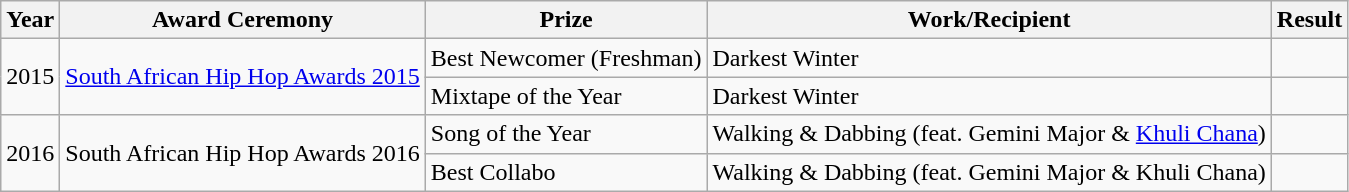<table class="wikitable">
<tr>
<th>Year</th>
<th>Award Ceremony</th>
<th>Prize</th>
<th>Work/Recipient</th>
<th>Result</th>
</tr>
<tr>
<td rowspan="2"><div>2015</div></td>
<td rowspan="2"><a href='#'>South African Hip Hop Awards 2015</a></td>
<td>Best Newcomer (Freshman)</td>
<td>Darkest Winter</td>
<td></td>
</tr>
<tr>
<td>Mixtape of the Year</td>
<td>Darkest Winter</td>
<td></td>
</tr>
<tr>
<td rowspan="2"><div>2016</div></td>
<td rowspan="2">South African Hip Hop Awards 2016</td>
<td>Song of the Year</td>
<td>Walking & Dabbing (feat. Gemini Major & <a href='#'>Khuli Chana</a>)</td>
<td></td>
</tr>
<tr>
<td>Best Collabo</td>
<td>Walking & Dabbing (feat. Gemini Major & Khuli Chana)</td>
<td></td>
</tr>
</table>
